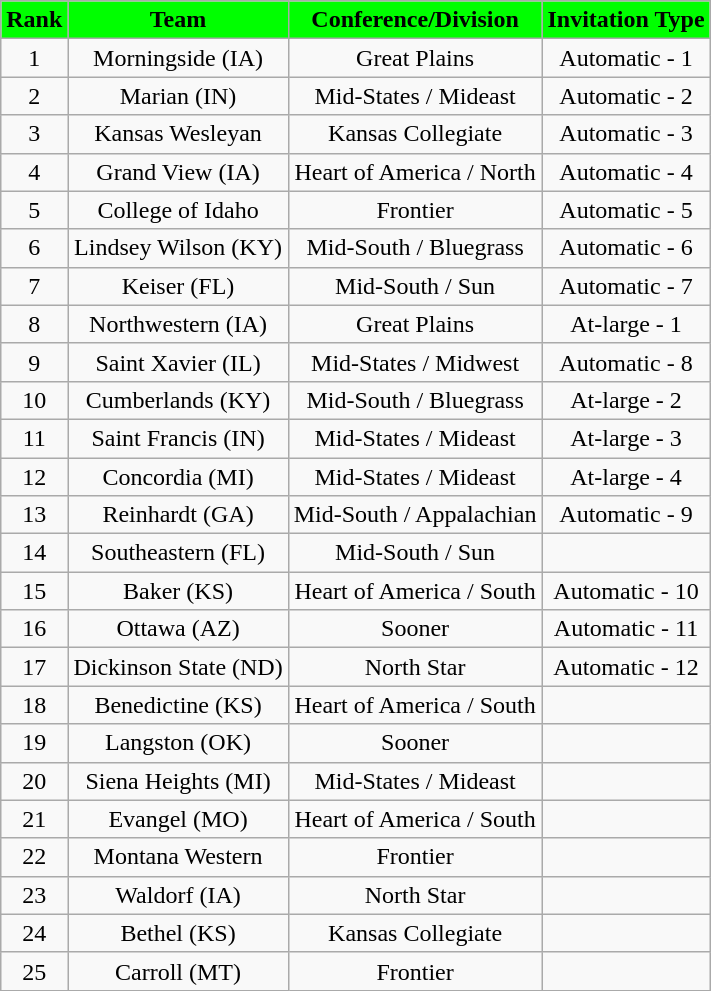<table class="wikitable sortable" style="text-align:center;">
<tr>
<th style="background:#00ff00; color:black;">Rank</th>
<th style="background:#00ff00; color:black;">Team</th>
<th style="background:#00ff00; color:black;">Conference/Division</th>
<th style="background:#00ff00; color:black;">Invitation Type</th>
</tr>
<tr style="text-align:center;">
<td>1</td>
<td>Morningside (IA)</td>
<td>Great Plains</td>
<td>Automatic - 1</td>
</tr>
<tr style="text-align:center;">
<td>2</td>
<td>Marian (IN)</td>
<td>Mid-States / Mideast</td>
<td>Automatic - 2</td>
</tr>
<tr style="text-align:center;">
<td>3</td>
<td>Kansas Wesleyan</td>
<td>Kansas Collegiate</td>
<td>Automatic - 3</td>
</tr>
<tr style="text-align:center;">
<td>4</td>
<td>Grand View (IA)</td>
<td>Heart of America / North</td>
<td>Automatic - 4</td>
</tr>
<tr style="text-align:center;">
<td>5</td>
<td>College of Idaho</td>
<td>Frontier</td>
<td>Automatic - 5</td>
</tr>
<tr style="text-align:center;">
<td>6</td>
<td>Lindsey Wilson (KY)</td>
<td>Mid-South / Bluegrass</td>
<td>Automatic - 6</td>
</tr>
<tr style="text-align:center;">
<td>7</td>
<td>Keiser (FL)</td>
<td>Mid-South / Sun</td>
<td>Automatic - 7</td>
</tr>
<tr style="text-align:center;">
<td>8</td>
<td>Northwestern (IA)</td>
<td>Great Plains</td>
<td>At-large - 1</td>
</tr>
<tr style="text-align:center;">
<td>9</td>
<td>Saint Xavier (IL)</td>
<td>Mid-States / Midwest</td>
<td>Automatic - 8</td>
</tr>
<tr style="text-align:center;">
<td>10</td>
<td>Cumberlands (KY)</td>
<td>Mid-South / Bluegrass</td>
<td>At-large - 2</td>
</tr>
<tr style="text-align:center;">
<td>11</td>
<td>Saint Francis (IN)</td>
<td>Mid-States / Mideast</td>
<td>At-large - 3</td>
</tr>
<tr style="text-align:center;">
<td>12</td>
<td>Concordia (MI)</td>
<td>Mid-States / Mideast</td>
<td>At-large - 4</td>
</tr>
<tr style="text-align:center;">
<td>13</td>
<td>Reinhardt (GA)</td>
<td>Mid-South / Appalachian</td>
<td>Automatic - 9</td>
</tr>
<tr style="text-align:center;">
<td>14</td>
<td>Southeastern (FL)</td>
<td>Mid-South / Sun</td>
<td></td>
</tr>
<tr style="text-align:center;">
<td>15</td>
<td>Baker (KS)</td>
<td>Heart of America / South</td>
<td>Automatic - 10</td>
</tr>
<tr style="text-align:center;">
<td>16</td>
<td>Ottawa (AZ)</td>
<td>Sooner</td>
<td>Automatic - 11</td>
</tr>
<tr style="text-align:center;">
<td>17</td>
<td>Dickinson State (ND)</td>
<td>North Star</td>
<td>Automatic - 12</td>
</tr>
<tr style="text-align:center;">
<td>18</td>
<td>Benedictine (KS)</td>
<td>Heart of America / South</td>
<td></td>
</tr>
<tr style="text-align:center;">
<td>19</td>
<td>Langston (OK)</td>
<td>Sooner</td>
<td></td>
</tr>
<tr style="text-align:center;">
<td>20</td>
<td>Siena Heights (MI)</td>
<td>Mid-States / Mideast</td>
<td></td>
</tr>
<tr style="text-align:center;">
<td>21</td>
<td>Evangel (MO)</td>
<td>Heart of America / South</td>
<td></td>
</tr>
<tr style="text-align:center;">
<td>22</td>
<td>Montana Western</td>
<td>Frontier</td>
<td></td>
</tr>
<tr style="text-align:center;">
<td>23</td>
<td>Waldorf (IA)</td>
<td>North Star</td>
<td></td>
</tr>
<tr style="text-align:center;">
<td>24</td>
<td>Bethel (KS)</td>
<td>Kansas Collegiate</td>
<td></td>
</tr>
<tr style="text-align:center;">
<td>25</td>
<td>Carroll (MT)</td>
<td>Frontier</td>
<td></td>
</tr>
</table>
